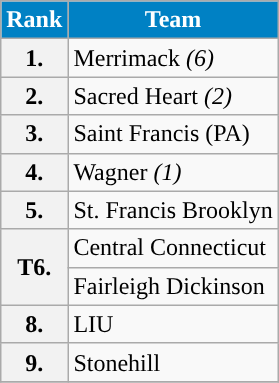<table class="wikitable">
<tr>
<th align="center" style="background:#0081C4; color:#FFFFFF;">Rank</th>
<th align="center" style="background:#0081C4; color:#FFFFFF;">Team</th>
</tr>
<tr>
<th>1.</th>
<td>Merrimack <em>(6)</em></td>
</tr>
<tr>
<th>2.</th>
<td>Sacred Heart <em>(2)</em></td>
</tr>
<tr>
<th>3.</th>
<td>Saint Francis (PA)</td>
</tr>
<tr>
<th>4.</th>
<td>Wagner <em>(1)</em></td>
</tr>
<tr>
<th>5.</th>
<td>St. Francis Brooklyn</td>
</tr>
<tr>
<th rowspan=2>T6.</th>
<td>Central Connecticut</td>
</tr>
<tr>
<td>Fairleigh Dickinson</td>
</tr>
<tr>
<th>8.</th>
<td>LIU</td>
</tr>
<tr>
<th>9.</th>
<td>Stonehill</td>
</tr>
<tr>
</tr>
</table>
